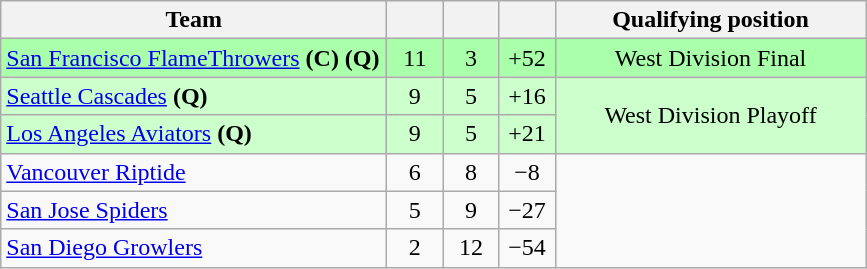<table class="wikitable" style="text-align: center;">
<tr>
<th width=250>Team</th>
<th width=30></th>
<th width=30></th>
<th width=30></th>
<th width=200>Qualifying position</th>
</tr>
<tr style="background:#afa">
<td style="text-align:left;"><a href='#'>San Francisco FlameThrowers</a> <strong>(C) (Q)</strong></td>
<td>11</td>
<td>3</td>
<td>+52</td>
<td>West Division Final</td>
</tr>
<tr style="background:#cfc">
<td style="text-align:left;"><a href='#'>Seattle Cascades</a> <strong>(Q)</strong></td>
<td>9</td>
<td>5</td>
<td>+16</td>
<td rowspan=2>West Division Playoff</td>
</tr>
<tr style="background:#cfc">
<td style="text-align:left;"><a href='#'>Los Angeles Aviators</a> <strong>(Q)</strong></td>
<td>9</td>
<td>5</td>
<td>+21</td>
</tr>
<tr>
<td style="text-align:left;"><a href='#'>Vancouver Riptide</a></td>
<td>6</td>
<td>8</td>
<td>−8</td>
</tr>
<tr>
<td style="text-align:left;"><a href='#'>San Jose Spiders</a></td>
<td>5</td>
<td>9</td>
<td>−27</td>
</tr>
<tr>
<td style="text-align:left;"><a href='#'>San Diego Growlers</a></td>
<td>2</td>
<td>12</td>
<td>−54</td>
</tr>
</table>
